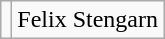<table class="wikitable">
<tr>
<td></td>
<td>Felix Stengarn</td>
</tr>
</table>
